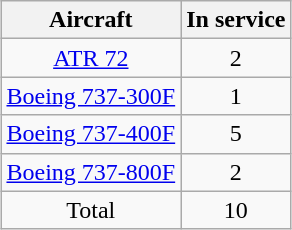<table class="wikitable" style="text-align:center;margin:1em auto">
<tr>
<th rowspan="1">Aircraft</th>
<th rowspan="1">In service</th>
</tr>
<tr>
<td><a href='#'>ATR 72</a></td>
<td align="center">2</td>
</tr>
<tr>
<td><a href='#'>Boeing 737-300F</a></td>
<td align="center">1</td>
</tr>
<tr>
<td><a href='#'>Boeing 737-400F</a></td>
<td align="center">5</td>
</tr>
<tr>
<td><a href='#'>Boeing 737-800F</a></td>
<td align="center">2</td>
</tr>
<tr>
<td>Total</td>
<td align="center">10</td>
</tr>
</table>
